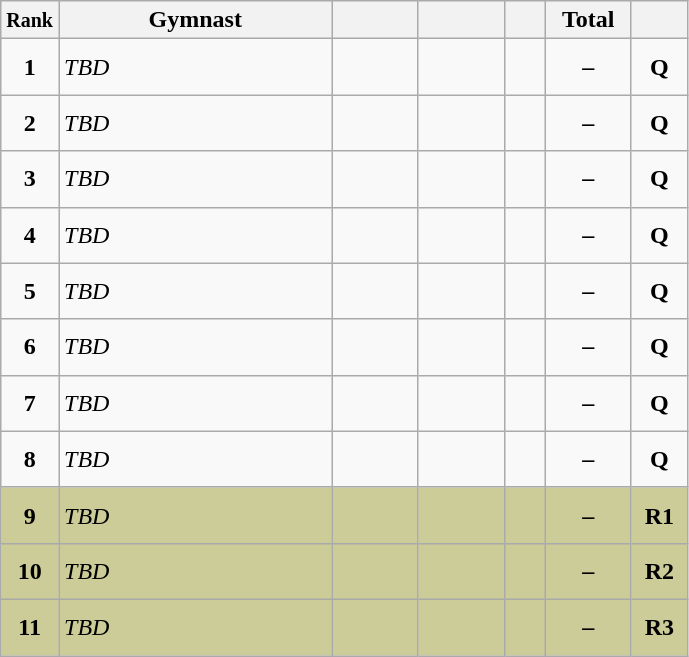<table class="wikitable sortable" style="text-align:center;">
<tr>
<th scope="col" style="width:15px;"><small>Rank</small></th>
<th scope="col" style="width:175px;">Gymnast</th>
<th scope="col" style="width:50px;"><small></small></th>
<th scope="col" style="width:50px;"><small></small></th>
<th scope="col" style="width:20px;"><small></small></th>
<th scope="col" style="width:50px;">Total</th>
<th scope="col" style="width:30px;"><small></small></th>
</tr>
<tr>
<td scope="row" style="text-align:center"><strong>1</strong></td>
<td style="height:30px; text-align:left;"><em>TBD</em></td>
<td></td>
<td></td>
<td></td>
<td><strong>–</strong></td>
<td><strong>Q</strong></td>
</tr>
<tr>
<td scope="row" style="text-align:center"><strong>2</strong></td>
<td style="height:30px; text-align:left;"><em>TBD</em></td>
<td></td>
<td></td>
<td></td>
<td><strong>–</strong></td>
<td><strong>Q</strong></td>
</tr>
<tr>
<td scope="row" style="text-align:center"><strong>3</strong></td>
<td style="height:30px; text-align:left;"><em>TBD</em></td>
<td></td>
<td></td>
<td></td>
<td><strong>–</strong></td>
<td><strong>Q</strong></td>
</tr>
<tr>
<td scope="row" style="text-align:center"><strong>4</strong></td>
<td style="height:30px; text-align:left;"><em>TBD</em></td>
<td></td>
<td></td>
<td></td>
<td><strong>–</strong></td>
<td><strong>Q</strong></td>
</tr>
<tr>
<td scope="row" style="text-align:center"><strong>5</strong></td>
<td style="height:30px; text-align:left;"><em>TBD</em></td>
<td></td>
<td></td>
<td></td>
<td><strong>–</strong></td>
<td><strong>Q</strong></td>
</tr>
<tr>
<td scope="row" style="text-align:center"><strong>6</strong></td>
<td style="height:30px; text-align:left;"><em>TBD</em></td>
<td></td>
<td></td>
<td></td>
<td><strong>–</strong></td>
<td><strong>Q</strong></td>
</tr>
<tr>
<td scope="row" style="text-align:center"><strong>7</strong></td>
<td style="height:30px; text-align:left;"><em>TBD</em></td>
<td></td>
<td></td>
<td></td>
<td><strong>–</strong></td>
<td><strong>Q</strong></td>
</tr>
<tr>
<td scope="row" style="text-align:center"><strong>8</strong></td>
<td style="height:30px; text-align:left;"><em>TBD</em></td>
<td></td>
<td></td>
<td></td>
<td><strong>–</strong></td>
<td><strong>Q</strong></td>
</tr>
<tr style="background:#cccc99;">
<td scope="row" style="text-align:center"><strong>9</strong></td>
<td style="height:30px; text-align:left;"><em>TBD</em></td>
<td></td>
<td></td>
<td></td>
<td><strong>–</strong></td>
<td><strong>R1</strong></td>
</tr>
<tr style="background:#cccc99;">
<td scope="row" style="text-align:center"><strong>10</strong></td>
<td style="height:30px; text-align:left;"><em>TBD</em></td>
<td></td>
<td></td>
<td></td>
<td><strong>–</strong></td>
<td><strong>R2</strong></td>
</tr>
<tr style="background:#cccc99;">
<td scope="row" style="text-align:center"><strong>11</strong></td>
<td style="height:30px; text-align:left;"><em>TBD</em></td>
<td></td>
<td></td>
<td></td>
<td><strong>–</strong></td>
<td><strong>R3</strong></td>
</tr>
</table>
